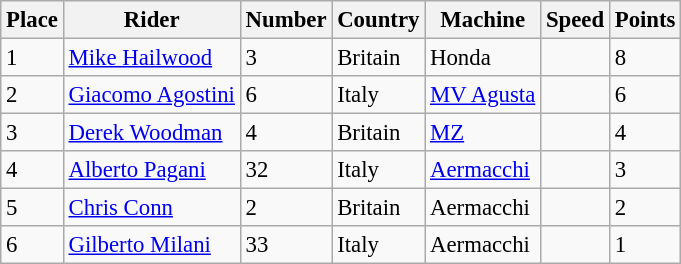<table class="wikitable" style="font-size: 95%;">
<tr>
<th>Place</th>
<th>Rider</th>
<th>Number</th>
<th>Country</th>
<th>Machine</th>
<th>Speed</th>
<th>Points</th>
</tr>
<tr>
<td>1</td>
<td> <a href='#'>Mike Hailwood</a></td>
<td>3</td>
<td>Britain</td>
<td>Honda</td>
<td></td>
<td>8</td>
</tr>
<tr>
<td>2</td>
<td> <a href='#'>Giacomo Agostini</a></td>
<td>6</td>
<td>Italy</td>
<td><a href='#'>MV Agusta</a></td>
<td></td>
<td>6</td>
</tr>
<tr>
<td>3</td>
<td> <a href='#'>Derek Woodman</a></td>
<td>4</td>
<td>Britain</td>
<td><a href='#'>MZ</a></td>
<td></td>
<td>4</td>
</tr>
<tr>
<td>4</td>
<td> <a href='#'>Alberto Pagani</a></td>
<td>32</td>
<td>Italy</td>
<td><a href='#'>Aermacchi</a></td>
<td></td>
<td>3</td>
</tr>
<tr>
<td>5</td>
<td> <a href='#'>Chris Conn</a></td>
<td>2</td>
<td>Britain</td>
<td>Aermacchi</td>
<td></td>
<td>2</td>
</tr>
<tr>
<td>6</td>
<td> <a href='#'>Gilberto Milani</a></td>
<td>33</td>
<td>Italy</td>
<td>Aermacchi</td>
<td></td>
<td>1</td>
</tr>
</table>
